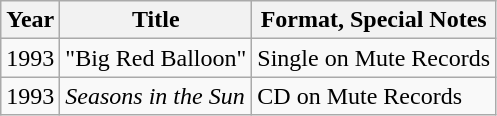<table class="wikitable">
<tr>
<th>Year</th>
<th>Title</th>
<th>Format, Special Notes</th>
</tr>
<tr>
<td>1993</td>
<td>"Big Red Balloon"</td>
<td>Single on Mute Records</td>
</tr>
<tr>
<td>1993</td>
<td><em>Seasons in the Sun</em></td>
<td>CD on Mute Records</td>
</tr>
</table>
